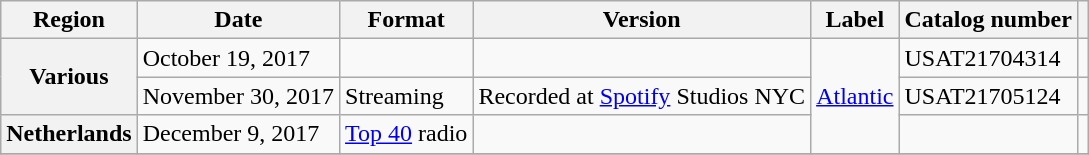<table class="wikitable plainrowheaders">
<tr>
<th scope="col">Region</th>
<th scope="col">Date</th>
<th scope="col">Format</th>
<th scope="col">Version</th>
<th scope="col">Label</th>
<th scope="col">Catalog number</th>
<th scope="col"></th>
</tr>
<tr>
<th scope="row" rowspan="2">Various</th>
<td>October 19, 2017</td>
<td></td>
<td></td>
<td rowspan="3"><a href='#'>Atlantic</a></td>
<td>USAT21704314</td>
<td></td>
</tr>
<tr>
<td>November 30, 2017</td>
<td>Streaming</td>
<td>Recorded at <a href='#'>Spotify</a> Studios NYC</td>
<td>USAT21705124</td>
<td></td>
</tr>
<tr>
<th scope="row">Netherlands</th>
<td>December 9, 2017</td>
<td><a href='#'>Top 40</a> radio</td>
<td></td>
<td></td>
<td></td>
</tr>
<tr>
</tr>
</table>
